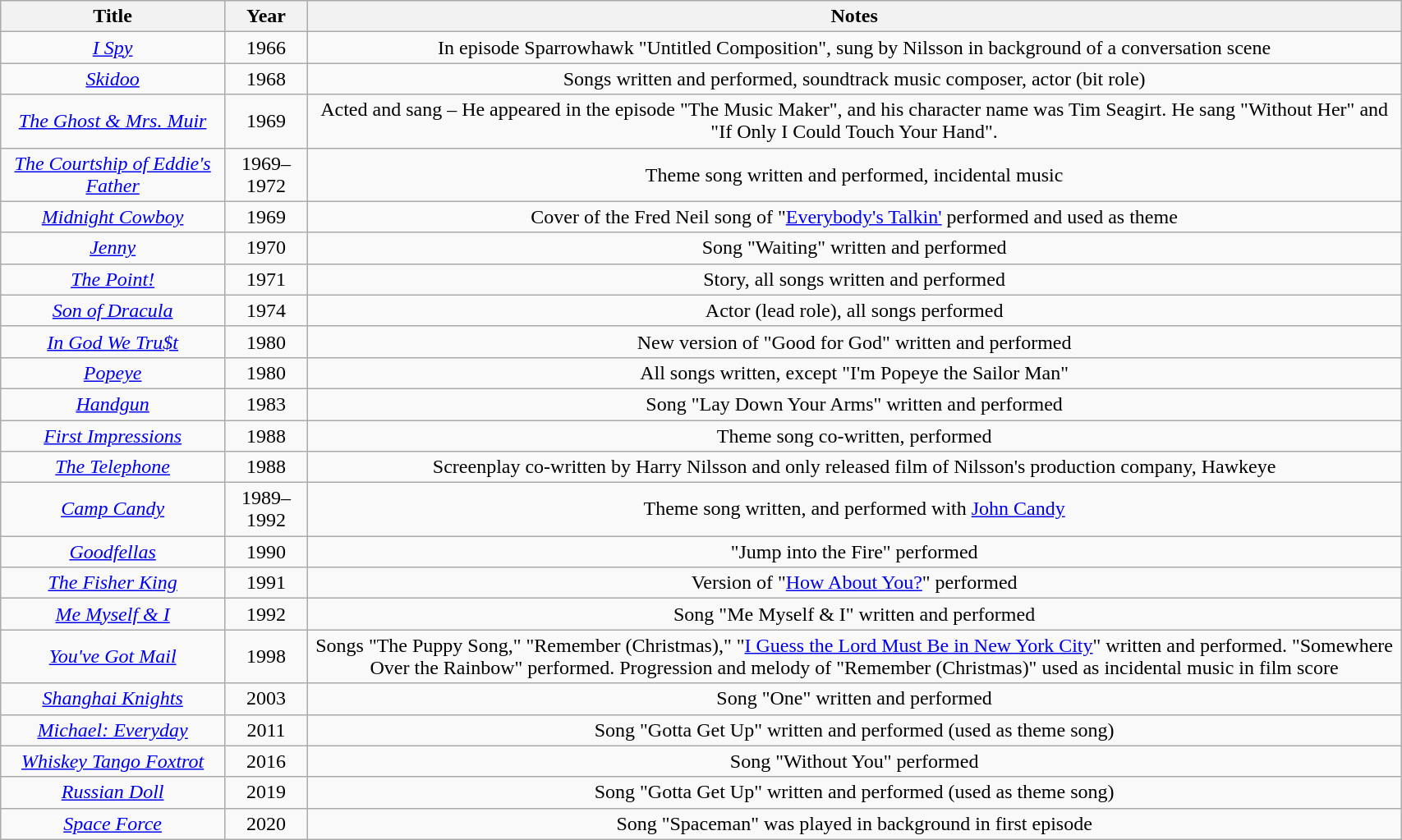<table class="wikitable sortable" style="width: 90%; text-align: center;">
<tr>
<th scope="col" style="width: 16%;">Title</th>
<th scope="col" style="width: 60px;">Year</th>
<th scope="col" class="unsortable">Notes</th>
</tr>
<tr>
<td><em><a href='#'>I Spy</a></em></td>
<td>1966</td>
<td>In episode Sparrowhawk "Untitled Composition", sung by Nilsson in background of a conversation scene</td>
</tr>
<tr>
<td><em><a href='#'>Skidoo</a></em></td>
<td>1968</td>
<td>Songs written and performed, soundtrack music composer, actor (bit role)</td>
</tr>
<tr>
<td><em><a href='#'>The Ghost & Mrs. Muir</a></em></td>
<td>1969</td>
<td>Acted and sang – He appeared in the episode "The Music Maker", and his character name was Tim Seagirt. He sang "Without Her" and "If Only I Could Touch Your Hand".</td>
</tr>
<tr>
<td><em><a href='#'>The Courtship of Eddie's Father</a></em></td>
<td>1969–1972</td>
<td>Theme song written and performed, incidental music</td>
</tr>
<tr>
<td><em><a href='#'>Midnight Cowboy</a></em></td>
<td>1969</td>
<td>Cover of the Fred Neil song of "<a href='#'>Everybody's Talkin'</a> performed and used as theme</td>
</tr>
<tr>
<td><em><a href='#'>Jenny</a></em></td>
<td>1970</td>
<td>Song "Waiting" written and performed</td>
</tr>
<tr>
<td><em><a href='#'>The Point!</a></em></td>
<td>1971</td>
<td>Story, all songs written and performed</td>
</tr>
<tr>
<td><em><a href='#'>Son of Dracula</a></em></td>
<td>1974</td>
<td>Actor (lead role), all songs performed</td>
</tr>
<tr>
<td><em><a href='#'>In God We Tru$t</a></em></td>
<td>1980</td>
<td>New version of "Good for God" written and performed</td>
</tr>
<tr>
<td><em><a href='#'>Popeye</a></em></td>
<td>1980</td>
<td>All songs written, except "I'm Popeye the Sailor Man"</td>
</tr>
<tr>
<td><em><a href='#'>Handgun</a></em></td>
<td>1983</td>
<td>Song "Lay Down Your Arms" written and performed</td>
</tr>
<tr>
<td><em><a href='#'>First Impressions</a></em></td>
<td>1988</td>
<td>Theme song co-written, performed</td>
</tr>
<tr>
<td><em><a href='#'>The Telephone</a></em></td>
<td>1988</td>
<td>Screenplay co-written by Harry Nilsson and only released film of Nilsson's production company, Hawkeye</td>
</tr>
<tr>
<td><em><a href='#'>Camp Candy</a></em></td>
<td>1989–1992</td>
<td>Theme song written, and performed with <a href='#'>John Candy</a></td>
</tr>
<tr>
<td><em><a href='#'>Goodfellas</a></em></td>
<td>1990</td>
<td>"Jump into the Fire" performed</td>
</tr>
<tr>
<td><em><a href='#'>The Fisher King</a></em></td>
<td>1991</td>
<td>Version of "<a href='#'>How About You?</a>" performed</td>
</tr>
<tr>
<td><em><a href='#'>Me Myself & I</a></em></td>
<td>1992</td>
<td>Song "Me Myself & I" written and performed</td>
</tr>
<tr>
<td><em><a href='#'>You've Got Mail</a></em></td>
<td>1998</td>
<td>Songs "The Puppy Song," "Remember (Christmas)," "<a href='#'>I Guess the Lord Must Be in New York City</a>" written and performed. "Somewhere Over the Rainbow" performed. Progression and melody of "Remember (Christmas)" used as incidental music in film score</td>
</tr>
<tr>
<td><em><a href='#'>Shanghai Knights</a></em></td>
<td>2003</td>
<td>Song "One" written and performed</td>
</tr>
<tr>
<td><em><a href='#'>Michael: Everyday</a></em></td>
<td>2011</td>
<td>Song "Gotta Get Up" written and performed (used as theme song)</td>
</tr>
<tr>
<td><em><a href='#'>Whiskey Tango Foxtrot</a></em></td>
<td>2016</td>
<td>Song "Without You" performed</td>
</tr>
<tr>
<td><em><a href='#'>Russian Doll</a></em></td>
<td>2019</td>
<td>Song "Gotta Get Up" written and performed (used as theme song)</td>
</tr>
<tr>
<td><em><a href='#'>Space Force</a></em></td>
<td>2020</td>
<td>Song "Spaceman" was played in background in first episode</td>
</tr>
</table>
